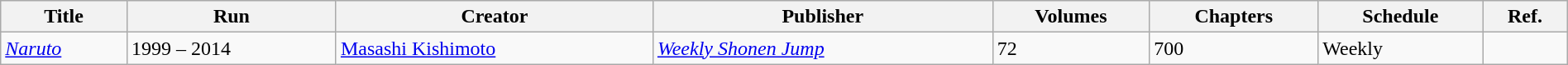<table class="wikitable" style="width:100%;" style="font-size: 100%;">
<tr style="text-align:center;">
<th>Title</th>
<th>Run</th>
<th>Creator</th>
<th>Publisher</th>
<th>Volumes</th>
<th>Chapters</th>
<th>Schedule</th>
<th>Ref.</th>
</tr>
<tr>
<td><em><a href='#'>Naruto</a></em></td>
<td>1999 – 2014</td>
<td><a href='#'>Masashi Kishimoto</a></td>
<td><em><a href='#'>Weekly Shonen Jump</a></em></td>
<td>72</td>
<td>700</td>
<td>Weekly</td>
<td></td>
</tr>
</table>
